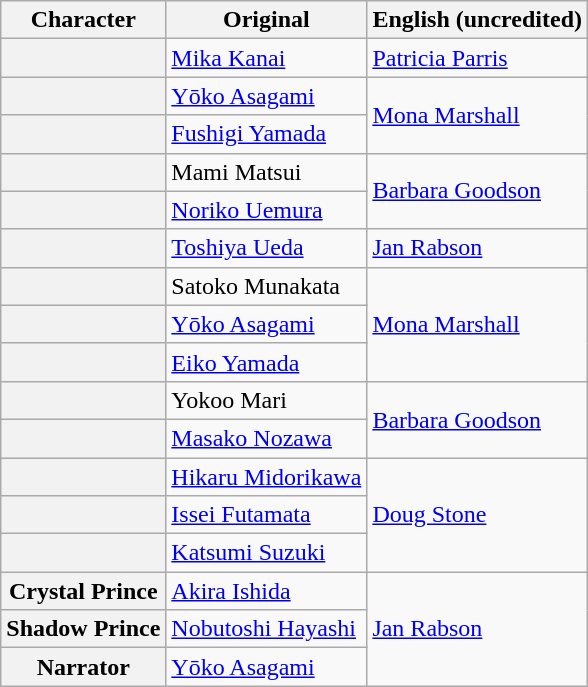<table class="wikitable">
<tr>
<th>Character</th>
<th>Original</th>
<th>English (uncredited)</th>
</tr>
<tr>
<th></th>
<td><a href='#'>Mika Kanai</a></td>
<td><a href='#'>Patricia Parris</a></td>
</tr>
<tr>
<th></th>
<td><a href='#'>Yōko Asagami</a></td>
<td rowspan="2"><a href='#'>Mona Marshall</a></td>
</tr>
<tr>
<th></th>
<td><a href='#'>Fushigi Yamada</a></td>
</tr>
<tr>
<th></th>
<td>Mami Matsui</td>
<td rowspan="2"><a href='#'>Barbara Goodson</a></td>
</tr>
<tr>
<th></th>
<td><a href='#'>Noriko Uemura</a></td>
</tr>
<tr>
<th></th>
<td><a href='#'>Toshiya Ueda</a></td>
<td><a href='#'>Jan Rabson</a></td>
</tr>
<tr>
<th></th>
<td>Satoko Munakata</td>
<td rowspan="3"><a href='#'>Mona Marshall</a></td>
</tr>
<tr>
<th></th>
<td><a href='#'>Yōko Asagami</a></td>
</tr>
<tr>
<th></th>
<td><a href='#'>Eiko Yamada</a></td>
</tr>
<tr>
<th></th>
<td>Yokoo Mari</td>
<td rowspan="2"><a href='#'>Barbara Goodson</a></td>
</tr>
<tr>
<th></th>
<td><a href='#'>Masako Nozawa</a></td>
</tr>
<tr>
<th></th>
<td><a href='#'>Hikaru Midorikawa</a></td>
<td rowspan="3"><a href='#'>Doug Stone</a></td>
</tr>
<tr>
<th></th>
<td><a href='#'>Issei Futamata</a></td>
</tr>
<tr>
<th></th>
<td><a href='#'>Katsumi Suzuki</a></td>
</tr>
<tr>
<th>Crystal Prince</th>
<td><a href='#'>Akira Ishida</a></td>
<td rowspan="3"><a href='#'>Jan Rabson</a></td>
</tr>
<tr>
<th>Shadow Prince</th>
<td><a href='#'>Nobutoshi Hayashi</a></td>
</tr>
<tr>
<th>Narrator</th>
<td><a href='#'>Yōko Asagami</a></td>
</tr>
</table>
